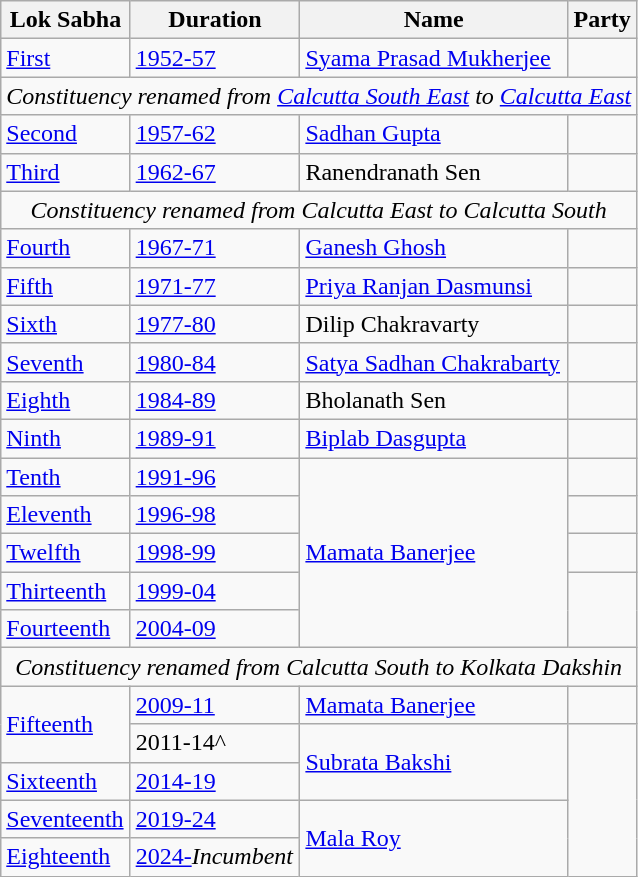<table class="wikitable sortable">
<tr>
<th>Lok Sabha</th>
<th>Duration</th>
<th>Name</th>
<th colspan=2>Party</th>
</tr>
<tr>
<td><a href='#'>First</a></td>
<td><a href='#'>1952-57</a></td>
<td><a href='#'>Syama Prasad Mukherjee</a></td>
<td></td>
</tr>
<tr>
<td colspan=5 align=center><em>Constituency renamed from <a href='#'>Calcutta South East</a> to <a href='#'>Calcutta East</a></em></td>
</tr>
<tr>
<td><a href='#'>Second</a></td>
<td><a href='#'>1957-62</a></td>
<td><a href='#'>Sadhan Gupta</a></td>
<td></td>
</tr>
<tr>
<td><a href='#'>Third</a></td>
<td><a href='#'>1962-67</a></td>
<td>Ranendranath Sen</td>
</tr>
<tr>
<td colspan=5 align=center><em>Constituency renamed from Calcutta East to Calcutta South</em></td>
</tr>
<tr>
<td><a href='#'>Fourth</a></td>
<td><a href='#'>1967-71</a></td>
<td><a href='#'>Ganesh Ghosh</a></td>
<td></td>
</tr>
<tr>
<td><a href='#'>Fifth</a></td>
<td><a href='#'>1971-77</a></td>
<td><a href='#'>Priya Ranjan Dasmunsi</a></td>
<td></td>
</tr>
<tr>
<td><a href='#'>Sixth</a></td>
<td><a href='#'>1977-80</a></td>
<td>Dilip Chakravarty</td>
<td></td>
</tr>
<tr>
<td><a href='#'>Seventh</a></td>
<td><a href='#'>1980-84</a></td>
<td><a href='#'>Satya Sadhan Chakrabarty</a></td>
<td></td>
</tr>
<tr>
<td><a href='#'>Eighth</a></td>
<td><a href='#'>1984-89</a></td>
<td>Bholanath Sen</td>
<td></td>
</tr>
<tr>
<td><a href='#'>Ninth</a></td>
<td><a href='#'>1989-91</a></td>
<td><a href='#'>Biplab Dasgupta</a></td>
<td></td>
</tr>
<tr>
<td><a href='#'>Tenth</a></td>
<td><a href='#'>1991-96</a></td>
<td rowspan="5"><a href='#'>Mamata Banerjee</a></td>
<td></td>
</tr>
<tr>
<td><a href='#'>Eleventh</a></td>
<td><a href='#'>1996-98</a></td>
</tr>
<tr>
<td><a href='#'>Twelfth</a></td>
<td><a href='#'>1998-99</a></td>
<td></td>
</tr>
<tr>
<td><a href='#'>Thirteenth</a></td>
<td><a href='#'>1999-04</a></td>
</tr>
<tr>
<td><a href='#'>Fourteenth</a></td>
<td><a href='#'>2004-09</a></td>
</tr>
<tr>
<td colspan=5 align=center><em>Constituency renamed from Calcutta South to Kolkata Dakshin</em></td>
</tr>
<tr>
<td rowspan="2"><a href='#'>Fifteenth</a></td>
<td><a href='#'>2009-11</a></td>
<td><a href='#'>Mamata Banerjee</a></td>
<td></td>
</tr>
<tr>
<td>2011-14^</td>
<td rowspan="2"><a href='#'>Subrata Bakshi</a></td>
</tr>
<tr>
<td><a href='#'>Sixteenth</a></td>
<td><a href='#'>2014-19</a></td>
</tr>
<tr>
<td><a href='#'>Seventeenth</a></td>
<td><a href='#'>2019-24</a></td>
<td rowspan="2"><a href='#'>Mala Roy</a></td>
</tr>
<tr>
<td><a href='#'>Eighteenth</a></td>
<td><a href='#'>2024-</a><em>Incumbent</em></td>
</tr>
</table>
